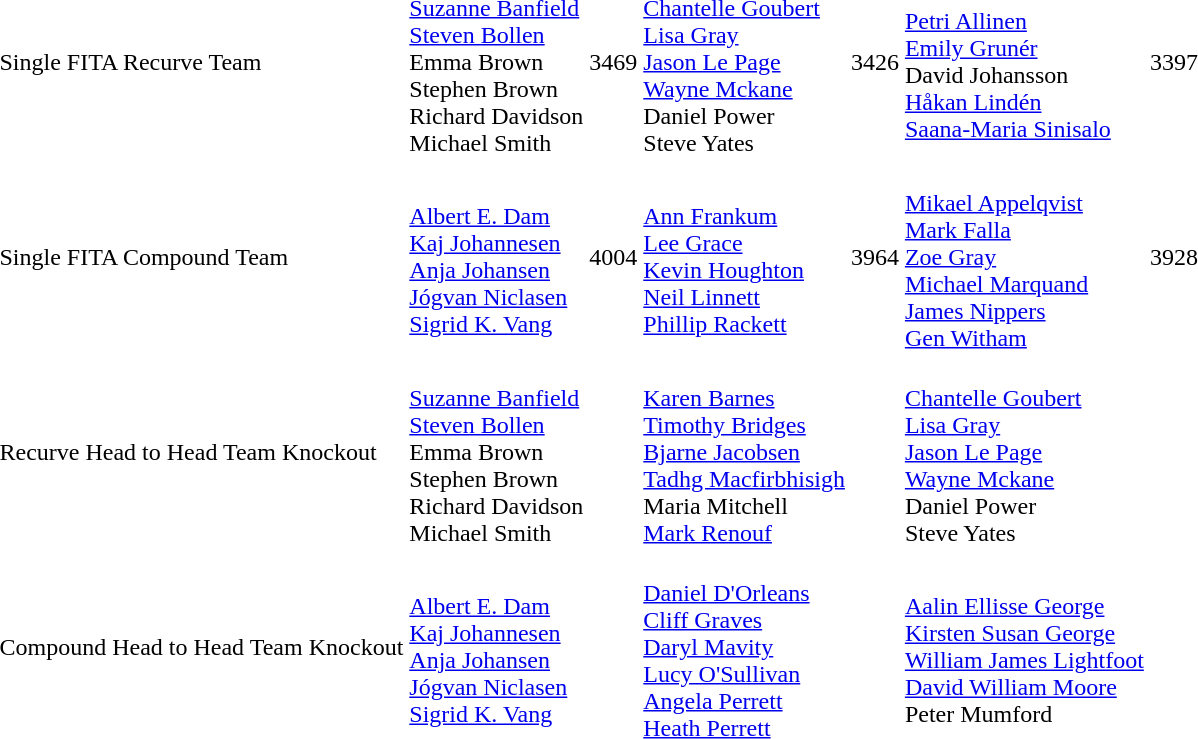<table>
<tr>
<td>Single FITA Recurve Team</td>
<td><br><a href='#'>Suzanne Banfield</a><br><a href='#'>Steven Bollen</a><br>Emma Brown<br>Stephen Brown<br>Richard Davidson<br>Michael Smith</td>
<td>3469</td>
<td><br><a href='#'>Chantelle Goubert</a><br><a href='#'>Lisa Gray</a><br><a href='#'>Jason Le Page</a><br><a href='#'>Wayne Mckane</a><br>Daniel Power<br>Steve Yates</td>
<td>3426</td>
<td><br><a href='#'>Petri Allinen</a><br><a href='#'>Emily Grunér</a><br>David Johansson<br><a href='#'>Håkan Lindén</a><br><a href='#'>Saana-Maria Sinisalo</a></td>
<td>3397</td>
</tr>
<tr>
<td>Single FITA Compound Team</td>
<td><br><a href='#'>Albert E. Dam</a><br><a href='#'>Kaj Johannesen</a><br><a href='#'>Anja Johansen</a><br><a href='#'>Jógvan Niclasen</a><br><a href='#'>Sigrid K. Vang</a></td>
<td>4004</td>
<td><br><a href='#'>Ann Frankum</a><br><a href='#'>Lee Grace</a><br><a href='#'>Kevin Houghton</a><br><a href='#'>Neil Linnett</a><br><a href='#'>Phillip Rackett</a></td>
<td>3964</td>
<td><br><a href='#'>Mikael Appelqvist</a><br><a href='#'>Mark Falla</a><br><a href='#'>Zoe Gray</a><br><a href='#'>Michael Marquand</a><br><a href='#'>James Nippers</a><br><a href='#'>Gen Witham</a></td>
<td>3928</td>
</tr>
<tr>
<td>Recurve Head to Head Team Knockout</td>
<td><br><a href='#'>Suzanne Banfield</a><br><a href='#'>Steven Bollen</a><br>Emma Brown<br>Stephen Brown<br>Richard Davidson<br>Michael Smith</td>
<td></td>
<td><br><a href='#'>Karen Barnes</a><br><a href='#'>Timothy Bridges</a><br><a href='#'>Bjarne Jacobsen</a><br><a href='#'>Tadhg Macfirbhisigh</a><br>Maria Mitchell<br><a href='#'>Mark Renouf</a></td>
<td></td>
<td><br><a href='#'>Chantelle Goubert</a><br><a href='#'>Lisa Gray</a><br><a href='#'>Jason Le Page</a><br><a href='#'>Wayne Mckane</a><br>Daniel Power<br>Steve Yates</td>
<td></td>
</tr>
<tr>
<td>Compound Head to Head Team Knockout</td>
<td><br><a href='#'>Albert E. Dam</a><br><a href='#'>Kaj Johannesen</a><br><a href='#'>Anja Johansen</a><br><a href='#'>Jógvan Niclasen</a><br><a href='#'>Sigrid K. Vang</a></td>
<td></td>
<td><br><a href='#'>Daniel D'Orleans</a><br><a href='#'>Cliff Graves</a><br><a href='#'>Daryl Mavity</a><br><a href='#'>Lucy O'Sullivan</a><br><a href='#'>Angela Perrett</a><br><a href='#'>Heath Perrett</a></td>
<td></td>
<td><br><a href='#'>Aalin Ellisse George</a><br><a href='#'>Kirsten Susan George</a><br><a href='#'>William James Lightfoot</a><br><a href='#'>David William Moore</a><br>Peter Mumford</td>
<td></td>
</tr>
</table>
